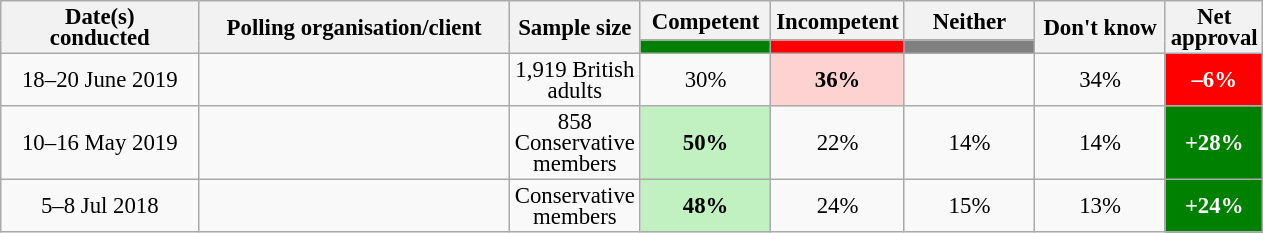<table class="wikitable collapsible sortable" style="text-align:center;font-size:95%;line-height:14px;">
<tr>
<th rowspan="2" style="width:125px;">Date(s)<br>conducted</th>
<th rowspan="2" style="width:200px;">Polling organisation/client</th>
<th rowspan="2" style="width:60px;">Sample size</th>
<th class="unsortable" style="width:80px;">Competent</th>
<th class="unsortable" style="width: 80px;">Incompetent</th>
<th class="unsortable" style="width:80px;">Neither</th>
<th rowspan="2" class="unsortable" style="width:80px;">Don't know</th>
<th rowspan="2" class="unsortable" style="width:20px;">Net approval</th>
</tr>
<tr>
<th class="unsortable" style="background:green;width:60px;"></th>
<th class="unsortable" style="background:red;width:60px;"></th>
<th class="unsortable" style="background:grey;width:60px;"></th>
</tr>
<tr>
<td>18–20 June 2019</td>
<td></td>
<td>1,919 British adults</td>
<td>30%</td>
<td style="background:#FFD2D2"><strong>36%</strong></td>
<td></td>
<td>34%</td>
<td style="background:red;color:white;"><strong>–6%</strong></td>
</tr>
<tr>
<td>10–16 May 2019</td>
<td></td>
<td>858 Conservative members</td>
<td style="background:#C1F0C1"><strong>50%</strong></td>
<td>22%</td>
<td>14%</td>
<td>14%</td>
<td style="background:green;color:white;"><strong>+28%</strong></td>
</tr>
<tr>
<td>5–8 Jul 2018</td>
<td></td>
<td>Conservative members</td>
<td style="background:#C1F0C1"><strong>48%</strong></td>
<td>24%</td>
<td>15%</td>
<td>13%</td>
<td style="background:green;color:white;"><strong>+24%</strong></td>
</tr>
</table>
